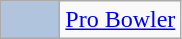<table class="wikitable">
<tr>
<td style="background:lightsteelblue; border:1px solid #aaaaaa; width:2em;"></td>
<td><a href='#'>Pro Bowler</a></td>
</tr>
</table>
